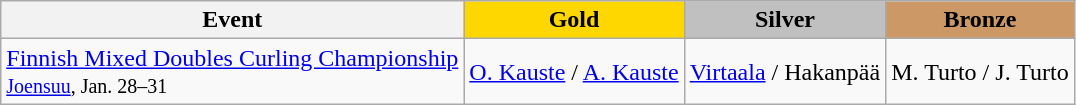<table class="wikitable">
<tr>
<th>Event</th>
<th style="background:gold">Gold</th>
<th style="background:silver">Silver</th>
<th style="background:#cc9966">Bronze</th>
</tr>
<tr>
<td><a href='#'>Finnish Mixed Doubles Curling Championship</a><br> <small><a href='#'>Joensuu</a>, Jan. 28–31</small></td>
<td> <a href='#'>O. Kauste</a> / <a href='#'>A. Kauste</a></td>
<td> <a href='#'>Virtaala</a> / Hakanpää</td>
<td> M. Turto / J. Turto</td>
</tr>
</table>
